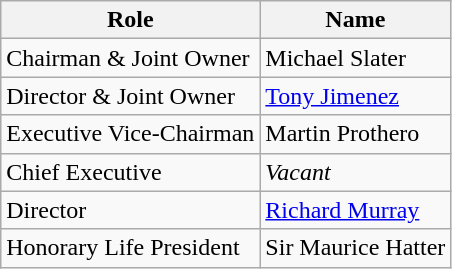<table class="wikitable">
<tr>
<th>Role</th>
<th>Name</th>
</tr>
<tr>
<td>Chairman & Joint Owner</td>
<td>Michael Slater</td>
</tr>
<tr>
<td>Director & Joint Owner</td>
<td><a href='#'>Tony Jimenez</a></td>
</tr>
<tr>
<td>Executive Vice-Chairman</td>
<td>Martin Prothero</td>
</tr>
<tr>
<td>Chief Executive</td>
<td><em>Vacant</em></td>
</tr>
<tr>
<td>Director</td>
<td><a href='#'>Richard Murray</a></td>
</tr>
<tr>
<td>Honorary Life President</td>
<td>Sir Maurice Hatter</td>
</tr>
</table>
